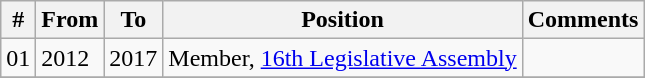<table class="wikitable sortable">
<tr>
<th>#</th>
<th>From</th>
<th>To</th>
<th>Position</th>
<th>Comments</th>
</tr>
<tr>
<td>01</td>
<td>2012</td>
<td>2017</td>
<td>Member, <a href='#'>16th Legislative Assembly</a></td>
<td></td>
</tr>
<tr>
</tr>
</table>
